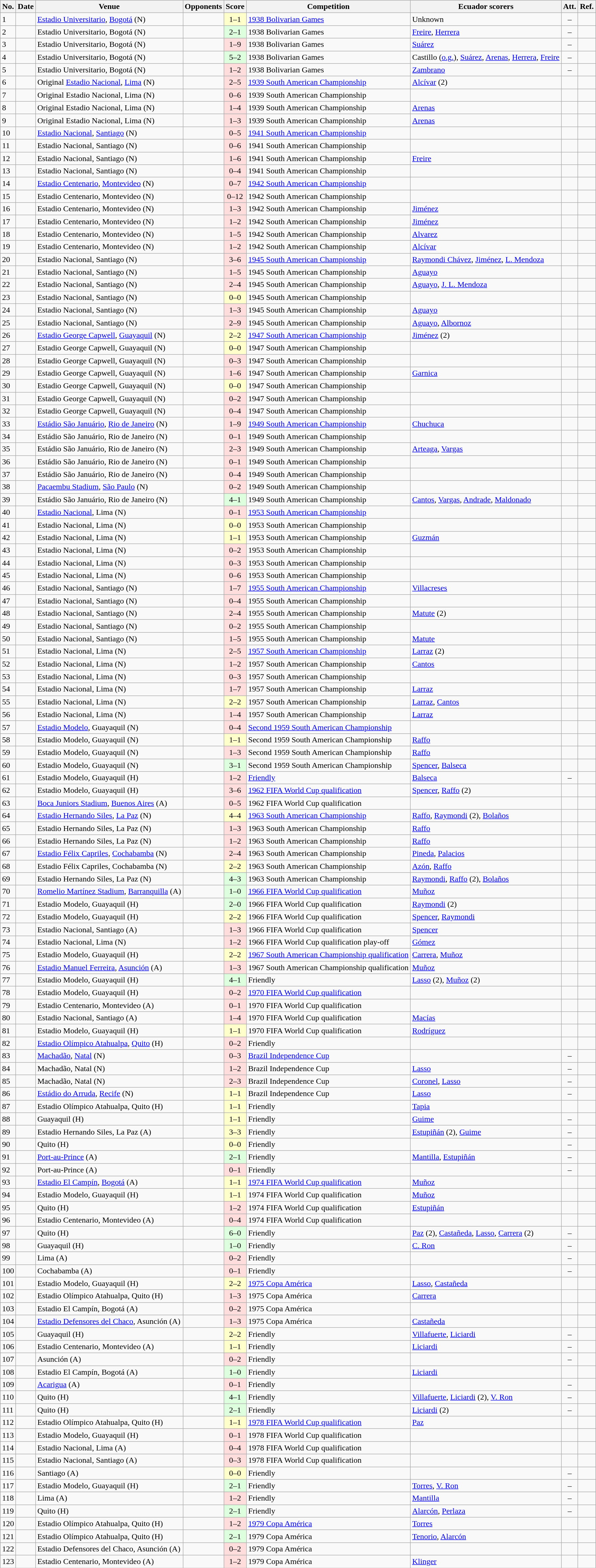<table class="wikitable sortable">
<tr>
<th>No.</th>
<th>Date</th>
<th>Venue</th>
<th>Opponents</th>
<th>Score</th>
<th>Competition</th>
<th class=unsortable>Ecuador scorers</th>
<th>Att.</th>
<th class=unsortable>Ref.</th>
</tr>
<tr>
<td>1</td>
<td></td>
<td><a href='#'>Estadio Universitario</a>, <a href='#'>Bogotá</a> (N)</td>
<td></td>
<td align=center bgcolor=#ffffcc>1–1</td>
<td><a href='#'>1938 Bolivarian Games</a></td>
<td>Unknown</td>
<td align=center>–</td>
<td></td>
</tr>
<tr>
<td>2</td>
<td></td>
<td>Estadio Universitario, Bogotá (N)</td>
<td></td>
<td align=center bgcolor=#ddffdd>2–1</td>
<td>1938 Bolivarian Games</td>
<td><a href='#'>Freire</a>, <a href='#'>Herrera</a></td>
<td align=center>–</td>
<td></td>
</tr>
<tr>
<td>3</td>
<td></td>
<td>Estadio Universitario, Bogotá (N)</td>
<td></td>
<td align=center bgcolor=#ffdddd>1–9</td>
<td>1938 Bolivarian Games</td>
<td><a href='#'>Suárez</a></td>
<td align=center>–</td>
<td></td>
</tr>
<tr>
<td>4</td>
<td></td>
<td>Estadio Universitario, Bogotá (N)</td>
<td></td>
<td align=center bgcolor=#ddffdd>5–2</td>
<td>1938 Bolivarian Games</td>
<td>Castillo (<a href='#'>o.g.</a>), <a href='#'>Suárez</a>, <a href='#'>Arenas</a>, <a href='#'>Herrera</a>, <a href='#'>Freire</a></td>
<td align=center>–</td>
<td></td>
</tr>
<tr>
<td>5</td>
<td></td>
<td>Estadio Universitario, Bogotá (N)</td>
<td></td>
<td align=center bgcolor=#ffdddd>1–2</td>
<td>1938 Bolivarian Games</td>
<td><a href='#'>Zambrano</a></td>
<td align=center>–</td>
<td></td>
</tr>
<tr>
<td>6</td>
<td></td>
<td>Original <a href='#'>Estadio Nacional</a>, <a href='#'>Lima</a> (N)</td>
<td></td>
<td align=center bgcolor=#ffdddd>2–5</td>
<td><a href='#'>1939 South American Championship</a></td>
<td><a href='#'>Alcívar</a> (2)</td>
<td align=center></td>
<td></td>
</tr>
<tr>
<td>7</td>
<td></td>
<td>Original Estadio Nacional, Lima (N)</td>
<td></td>
<td align=center bgcolor=#ffdddd>0–6</td>
<td>1939 South American Championship</td>
<td></td>
<td align=center></td>
<td></td>
</tr>
<tr>
<td>8</td>
<td></td>
<td>Original Estadio Nacional, Lima (N)</td>
<td></td>
<td align=center bgcolor=#ffdddd>1–4</td>
<td>1939 South American Championship</td>
<td><a href='#'>Arenas</a></td>
<td align=center></td>
<td></td>
</tr>
<tr>
<td>9</td>
<td></td>
<td>Original Estadio Nacional, Lima (N)</td>
<td></td>
<td align=center bgcolor=#ffdddd>1–3</td>
<td>1939 South American Championship</td>
<td><a href='#'>Arenas</a></td>
<td align=center></td>
<td></td>
</tr>
<tr>
<td>10</td>
<td></td>
<td><a href='#'>Estadio Nacional</a>, <a href='#'>Santiago</a> (N)</td>
<td></td>
<td align=center bgcolor=#ffdddd>0–5</td>
<td><a href='#'>1941 South American Championship</a></td>
<td></td>
<td align=center></td>
<td></td>
</tr>
<tr>
<td>11</td>
<td></td>
<td>Estadio Nacional, Santiago (N)</td>
<td></td>
<td align=center bgcolor=#ffdddd>0–6</td>
<td>1941 South American Championship</td>
<td></td>
<td align=center></td>
<td></td>
</tr>
<tr>
<td>12</td>
<td></td>
<td>Estadio Nacional, Santiago (N)</td>
<td></td>
<td align=center bgcolor=#ffdddd>1–6</td>
<td>1941 South American Championship</td>
<td><a href='#'>Freire</a></td>
<td align=center></td>
<td></td>
</tr>
<tr>
<td>13</td>
<td></td>
<td>Estadio Nacional, Santiago (N)</td>
<td></td>
<td align=center bgcolor=#ffdddd>0–4</td>
<td>1941 South American Championship</td>
<td></td>
<td align=center></td>
<td></td>
</tr>
<tr>
<td>14</td>
<td></td>
<td><a href='#'>Estadio Centenario</a>, <a href='#'>Montevideo</a> (N)</td>
<td></td>
<td align=center bgcolor=#ffdddd>0–7</td>
<td><a href='#'>1942 South American Championship</a></td>
<td></td>
<td align=center></td>
<td></td>
</tr>
<tr>
<td>15</td>
<td></td>
<td>Estadio Centenario, Montevideo (N)</td>
<td></td>
<td align=center bgcolor=#ffdddd>0–12</td>
<td>1942 South American Championship</td>
<td></td>
<td align=center></td>
<td></td>
</tr>
<tr>
<td>16</td>
<td></td>
<td>Estadio Centenario, Montevideo (N)</td>
<td></td>
<td align=center bgcolor=#ffdddd>1–3</td>
<td>1942 South American Championship</td>
<td><a href='#'>Jiménez</a></td>
<td align=center></td>
<td></td>
</tr>
<tr>
<td>17</td>
<td></td>
<td>Estadio Centenario, Montevideo (N)</td>
<td></td>
<td align=center bgcolor=#ffdddd>1–2</td>
<td>1942 South American Championship</td>
<td><a href='#'>Jiménez</a></td>
<td align=center></td>
<td></td>
</tr>
<tr>
<td>18</td>
<td></td>
<td>Estadio Centenario, Montevideo (N)</td>
<td></td>
<td align=center bgcolor=#ffdddd>1–5</td>
<td>1942 South American Championship</td>
<td><a href='#'>Alvarez</a></td>
<td align=center></td>
<td></td>
</tr>
<tr>
<td>19</td>
<td></td>
<td>Estadio Centenario, Montevideo (N)</td>
<td></td>
<td align=center bgcolor=#ffdddd>1–2</td>
<td>1942 South American Championship</td>
<td><a href='#'>Alcívar</a></td>
<td align=center></td>
<td></td>
</tr>
<tr>
<td>20</td>
<td></td>
<td>Estadio Nacional, Santiago (N)</td>
<td></td>
<td align=center bgcolor=#ffdddd>3–6</td>
<td><a href='#'>1945 South American Championship</a></td>
<td><a href='#'>Raymondi Chávez</a>, <a href='#'>Jiménez</a>, <a href='#'>L. Mendoza</a></td>
<td align=center></td>
<td></td>
</tr>
<tr>
<td>21</td>
<td></td>
<td>Estadio Nacional, Santiago (N)</td>
<td></td>
<td align=center bgcolor=#ffdddd>1–5</td>
<td>1945 South American Championship</td>
<td><a href='#'>Aguayo</a></td>
<td align=center></td>
<td></td>
</tr>
<tr>
<td>22</td>
<td></td>
<td>Estadio Nacional, Santiago (N)</td>
<td></td>
<td align=center bgcolor=#ffdddd>2–4</td>
<td>1945 South American Championship</td>
<td><a href='#'>Aguayo</a>, <a href='#'>J. L. Mendoza</a></td>
<td align=center></td>
<td></td>
</tr>
<tr>
<td>23</td>
<td></td>
<td>Estadio Nacional, Santiago (N)</td>
<td></td>
<td align=center bgcolor=#ffffcc>0–0</td>
<td>1945 South American Championship</td>
<td></td>
<td align=center></td>
<td></td>
</tr>
<tr>
<td>24</td>
<td></td>
<td>Estadio Nacional, Santiago (N)</td>
<td></td>
<td align=center bgcolor=#ffdddd>1–3</td>
<td>1945 South American Championship</td>
<td><a href='#'>Aguayo</a></td>
<td align=center></td>
<td></td>
</tr>
<tr>
<td>25</td>
<td></td>
<td>Estadio Nacional, Santiago (N)</td>
<td></td>
<td align=center bgcolor=#ffdddd>2–9</td>
<td>1945 South American Championship</td>
<td><a href='#'>Aguayo</a>, <a href='#'>Albornoz</a></td>
<td align=center></td>
<td></td>
</tr>
<tr>
<td>26</td>
<td></td>
<td><a href='#'>Estadio George Capwell</a>, <a href='#'>Guayaquil</a> (N)</td>
<td></td>
<td align=center bgcolor=#ffffcc>2–2</td>
<td><a href='#'>1947 South American Championship</a></td>
<td><a href='#'>Jiménez</a> (2)</td>
<td align=center></td>
<td></td>
</tr>
<tr>
<td>27</td>
<td></td>
<td>Estadio George Capwell, Guayaquil (N)</td>
<td></td>
<td align=center bgcolor=#ffffcc>0–0</td>
<td>1947 South American Championship</td>
<td></td>
<td align=center></td>
<td></td>
</tr>
<tr>
<td>28</td>
<td></td>
<td>Estadio George Capwell, Guayaquil (N)</td>
<td></td>
<td align=center bgcolor=#ffdddd>0–3</td>
<td>1947 South American Championship</td>
<td></td>
<td align=center></td>
<td></td>
</tr>
<tr>
<td>29</td>
<td></td>
<td>Estadio George Capwell, Guayaquil (N)</td>
<td></td>
<td align=center bgcolor=#ffdddd>1–6</td>
<td>1947 South American Championship</td>
<td><a href='#'>Garnica</a></td>
<td align=center></td>
<td></td>
</tr>
<tr>
<td>30</td>
<td></td>
<td>Estadio George Capwell, Guayaquil (N)</td>
<td></td>
<td align=center bgcolor=#ffffcc>0–0</td>
<td>1947 South American Championship</td>
<td></td>
<td align=center></td>
<td></td>
</tr>
<tr>
<td>31</td>
<td></td>
<td>Estadio George Capwell, Guayaquil (N)</td>
<td></td>
<td align=center bgcolor=#ffdddd>0–2</td>
<td>1947 South American Championship</td>
<td></td>
<td align=center></td>
<td></td>
</tr>
<tr>
<td>32</td>
<td></td>
<td>Estadio George Capwell, Guayaquil (N)</td>
<td></td>
<td align=center bgcolor=#ffdddd>0–4</td>
<td>1947 South American Championship</td>
<td></td>
<td align=center></td>
<td></td>
</tr>
<tr>
<td>33</td>
<td></td>
<td><a href='#'>Estádio São Januário</a>, <a href='#'>Rio de Janeiro</a> (N)</td>
<td></td>
<td align=center bgcolor=#ffdddd>1–9</td>
<td><a href='#'>1949 South American Championship</a></td>
<td><a href='#'>Chuchuca</a></td>
<td align=center></td>
<td></td>
</tr>
<tr>
<td>34</td>
<td></td>
<td>Estádio São Januário, Rio de Janeiro (N)</td>
<td></td>
<td align=center bgcolor=#ffdddd>0–1</td>
<td>1949 South American Championship</td>
<td></td>
<td align=center></td>
<td></td>
</tr>
<tr>
<td>35</td>
<td></td>
<td>Estádio São Januário, Rio de Janeiro (N)</td>
<td></td>
<td align=center bgcolor=#ffdddd>2–3</td>
<td>1949 South American Championship</td>
<td><a href='#'>Arteaga</a>, <a href='#'>Vargas</a></td>
<td align=center></td>
<td></td>
</tr>
<tr>
<td>36</td>
<td></td>
<td>Estádio São Januário, Rio de Janeiro (N)</td>
<td></td>
<td align=center bgcolor=#ffdddd>0–1</td>
<td>1949 South American Championship</td>
<td></td>
<td align=center></td>
<td></td>
</tr>
<tr>
<td>37</td>
<td></td>
<td>Estádio São Januário, Rio de Janeiro (N)</td>
<td></td>
<td align=center bgcolor=#ffdddd>0–4</td>
<td>1949 South American Championship</td>
<td></td>
<td align=center></td>
<td></td>
</tr>
<tr>
<td>38</td>
<td></td>
<td><a href='#'>Pacaembu Stadium</a>, <a href='#'>São Paulo</a> (N)</td>
<td></td>
<td align=center bgcolor=#ffdddd>0–2</td>
<td>1949 South American Championship</td>
<td></td>
<td align=center></td>
<td></td>
</tr>
<tr>
<td>39</td>
<td></td>
<td>Estádio São Januário, Rio de Janeiro (N)</td>
<td></td>
<td align=center bgcolor=#ddffdd>4–1</td>
<td>1949 South American Championship</td>
<td><a href='#'>Cantos</a>, <a href='#'>Vargas</a>, <a href='#'>Andrade</a>, <a href='#'>Maldonado</a></td>
<td align=center></td>
<td></td>
</tr>
<tr>
<td>40</td>
<td></td>
<td><a href='#'>Estadio Nacional</a>, Lima (N)</td>
<td></td>
<td align=center bgcolor=#ffdddd>0–1</td>
<td><a href='#'>1953 South American Championship</a></td>
<td></td>
<td align=center></td>
<td></td>
</tr>
<tr>
<td>41</td>
<td></td>
<td>Estadio Nacional, Lima (N)</td>
<td></td>
<td align=center bgcolor=#ffffcc>0–0</td>
<td>1953 South American Championship</td>
<td></td>
<td align=center></td>
<td></td>
</tr>
<tr>
<td>42</td>
<td></td>
<td>Estadio Nacional, Lima (N)</td>
<td></td>
<td align=center bgcolor=#ffffcc>1–1</td>
<td>1953 South American Championship</td>
<td><a href='#'>Guzmán</a></td>
<td align=center></td>
<td></td>
</tr>
<tr>
<td>43</td>
<td></td>
<td>Estadio Nacional, Lima (N)</td>
<td></td>
<td align=center bgcolor=#ffdddd>0–2</td>
<td>1953 South American Championship</td>
<td></td>
<td align=center></td>
<td></td>
</tr>
<tr>
<td>44</td>
<td></td>
<td>Estadio Nacional, Lima (N)</td>
<td></td>
<td align=center bgcolor=#ffdddd>0–3</td>
<td>1953 South American Championship</td>
<td></td>
<td align=center></td>
<td></td>
</tr>
<tr>
<td>45</td>
<td></td>
<td>Estadio Nacional, Lima (N)</td>
<td></td>
<td align=center bgcolor=#ffdddd>0–6</td>
<td>1953 South American Championship</td>
<td></td>
<td align=center></td>
<td></td>
</tr>
<tr>
<td>46</td>
<td></td>
<td>Estadio Nacional, Santiago (N)</td>
<td></td>
<td align=center bgcolor=#ffdddd>1–7</td>
<td><a href='#'>1955 South American Championship</a></td>
<td><a href='#'>Villacreses</a></td>
<td align=center></td>
<td></td>
</tr>
<tr>
<td>47</td>
<td></td>
<td>Estadio Nacional, Santiago (N)</td>
<td></td>
<td align=center bgcolor=#ffdddd>0–4</td>
<td>1955 South American Championship</td>
<td></td>
<td align=center></td>
<td></td>
</tr>
<tr>
<td>48</td>
<td></td>
<td>Estadio Nacional, Santiago (N)</td>
<td></td>
<td align=center bgcolor=#ffdddd>2–4</td>
<td>1955 South American Championship</td>
<td><a href='#'>Matute</a> (2)</td>
<td align=center></td>
<td></td>
</tr>
<tr>
<td>49</td>
<td></td>
<td>Estadio Nacional, Santiago (N)</td>
<td></td>
<td align=center bgcolor=#ffdddd>0–2</td>
<td>1955 South American Championship</td>
<td></td>
<td align=center></td>
<td></td>
</tr>
<tr>
<td>50</td>
<td></td>
<td>Estadio Nacional, Santiago (N)</td>
<td></td>
<td align=center bgcolor=#ffdddd>1–5</td>
<td>1955 South American Championship</td>
<td><a href='#'>Matute</a></td>
<td align=center></td>
<td></td>
</tr>
<tr>
<td>51</td>
<td></td>
<td>Estadio Nacional, Lima (N)</td>
<td></td>
<td align=center bgcolor=#ffdddd>2–5</td>
<td><a href='#'>1957 South American Championship</a></td>
<td><a href='#'>Larraz</a> (2)</td>
<td align=center></td>
<td></td>
</tr>
<tr>
<td>52</td>
<td></td>
<td>Estadio Nacional, Lima (N)</td>
<td></td>
<td align=center bgcolor=#ffdddd>1–2</td>
<td>1957 South American Championship</td>
<td><a href='#'>Cantos</a></td>
<td align=center></td>
<td></td>
</tr>
<tr>
<td>53</td>
<td></td>
<td>Estadio Nacional, Lima (N)</td>
<td></td>
<td align=center bgcolor=#ffdddd>0–3</td>
<td>1957 South American Championship</td>
<td></td>
<td align=center></td>
<td></td>
</tr>
<tr>
<td>54</td>
<td></td>
<td>Estadio Nacional, Lima (N)</td>
<td></td>
<td align=center bgcolor=#ffdddd>1–7</td>
<td>1957 South American Championship</td>
<td><a href='#'>Larraz</a></td>
<td align=center></td>
<td></td>
</tr>
<tr>
<td>55</td>
<td></td>
<td>Estadio Nacional, Lima (N)</td>
<td></td>
<td align=center bgcolor=#ffffcc>2–2</td>
<td>1957 South American Championship</td>
<td><a href='#'>Larraz</a>, <a href='#'>Cantos</a></td>
<td align=center></td>
<td></td>
</tr>
<tr>
<td>56</td>
<td></td>
<td>Estadio Nacional, Lima (N)</td>
<td></td>
<td align=center bgcolor=#ffdddd>1–4</td>
<td>1957 South American Championship</td>
<td><a href='#'>Larraz</a></td>
<td align=center></td>
<td></td>
</tr>
<tr>
<td>57</td>
<td></td>
<td><a href='#'>Estadio Modelo</a>, Guayaquil (N)</td>
<td></td>
<td align=center bgcolor=#ffdddd>0–4</td>
<td><a href='#'>Second 1959 South American Championship</a></td>
<td></td>
<td align=center></td>
<td></td>
</tr>
<tr>
<td>58</td>
<td></td>
<td>Estadio Modelo, Guayaquil (N)</td>
<td></td>
<td align=center bgcolor=#ffffcc>1–1</td>
<td>Second 1959 South American Championship</td>
<td><a href='#'>Raffo</a></td>
<td align=center></td>
<td></td>
</tr>
<tr>
<td>59</td>
<td></td>
<td>Estadio Modelo, Guayaquil (N)</td>
<td></td>
<td align=center bgcolor=#ffdddd>1–3</td>
<td>Second 1959 South American Championship</td>
<td><a href='#'>Raffo</a></td>
<td align=center></td>
<td></td>
</tr>
<tr>
<td>60</td>
<td></td>
<td>Estadio Modelo, Guayaquil (N)</td>
<td></td>
<td align=center bgcolor=#ddffdd>3–1</td>
<td>Second 1959 South American Championship</td>
<td><a href='#'>Spencer</a>, <a href='#'>Balseca</a></td>
<td align=center></td>
<td></td>
</tr>
<tr>
<td>61</td>
<td></td>
<td>Estadio Modelo, Guayaquil (H)</td>
<td></td>
<td align=center bgcolor=#ffdddd>1–2</td>
<td><a href='#'>Friendly</a></td>
<td><a href='#'>Balseca</a></td>
<td align=center>–</td>
<td></td>
</tr>
<tr>
<td>62</td>
<td></td>
<td>Estadio Modelo, Guayaquil (H)</td>
<td></td>
<td align=center bgcolor=#ffdddd>3–6</td>
<td><a href='#'>1962 FIFA World Cup qualification</a></td>
<td><a href='#'>Spencer</a>, <a href='#'>Raffo</a> (2)</td>
<td align=center></td>
<td></td>
</tr>
<tr>
<td>63</td>
<td></td>
<td><a href='#'>Boca Juniors Stadium</a>, <a href='#'>Buenos Aires</a> (A)</td>
<td></td>
<td align=center bgcolor=#ffdddd>0–5</td>
<td>1962 FIFA World Cup qualification</td>
<td></td>
<td align=center></td>
<td></td>
</tr>
<tr>
<td>64</td>
<td></td>
<td><a href='#'>Estadio Hernando Siles</a>, <a href='#'>La Paz</a> (N)</td>
<td></td>
<td align=center bgcolor=#ffffcc>4–4</td>
<td><a href='#'>1963 South American Championship</a></td>
<td><a href='#'>Raffo</a>, <a href='#'>Raymondi</a> (2), <a href='#'>Bolaños</a></td>
<td align=center></td>
<td></td>
</tr>
<tr>
<td>65</td>
<td></td>
<td>Estadio Hernando Siles, La Paz (N)</td>
<td></td>
<td align=center bgcolor=#ffdddd>1–3</td>
<td>1963 South American Championship</td>
<td><a href='#'>Raffo</a></td>
<td align=center></td>
<td></td>
</tr>
<tr>
<td>66</td>
<td></td>
<td>Estadio Hernando Siles, La Paz (N)</td>
<td></td>
<td align=center bgcolor=#ffdddd>1–2</td>
<td>1963 South American Championship</td>
<td><a href='#'>Raffo</a></td>
<td align=center></td>
<td></td>
</tr>
<tr>
<td>67</td>
<td></td>
<td><a href='#'>Estadio Félix Capriles</a>, <a href='#'>Cochabamba</a> (N)</td>
<td></td>
<td align=center bgcolor=#ffdddd>2–4</td>
<td>1963 South American Championship</td>
<td><a href='#'>Pineda</a>, <a href='#'>Palacios</a></td>
<td align=center></td>
<td></td>
</tr>
<tr>
<td>68</td>
<td></td>
<td>Estadio Félix Capriles, Cochabamba (N)</td>
<td></td>
<td align=center bgcolor=#ffffcc>2–2</td>
<td>1963 South American Championship</td>
<td><a href='#'>Azón</a>, <a href='#'>Raffo</a></td>
<td align=center></td>
<td></td>
</tr>
<tr>
<td>69</td>
<td></td>
<td>Estadio Hernando Siles, La Paz (N)</td>
<td></td>
<td align=center bgcolor=#ddffdd>4–3</td>
<td>1963 South American Championship</td>
<td><a href='#'>Raymondi</a>, <a href='#'>Raffo</a> (2), <a href='#'>Bolaños</a></td>
<td align=center></td>
<td></td>
</tr>
<tr>
<td>70</td>
<td></td>
<td><a href='#'>Romelio Martínez Stadium</a>, <a href='#'>Barranquilla</a> (A)</td>
<td></td>
<td align=center bgcolor=#ddffdd>1–0</td>
<td><a href='#'>1966 FIFA World Cup qualification</a></td>
<td><a href='#'>Muñoz</a></td>
<td align=center></td>
<td></td>
</tr>
<tr>
<td>71</td>
<td></td>
<td>Estadio Modelo, Guayaquil (H)</td>
<td></td>
<td align=center bgcolor=#ddffdd>2–0</td>
<td>1966 FIFA World Cup qualification</td>
<td><a href='#'>Raymondi</a> (2)</td>
<td align=center></td>
<td></td>
</tr>
<tr>
<td>72</td>
<td></td>
<td>Estadio Modelo, Guayaquil (H)</td>
<td></td>
<td align=center bgcolor=#ffffcc>2–2</td>
<td>1966 FIFA World Cup qualification</td>
<td><a href='#'>Spencer</a>, <a href='#'>Raymondi</a></td>
<td align=center></td>
<td></td>
</tr>
<tr>
<td>73</td>
<td></td>
<td>Estadio Nacional, Santiago (A)</td>
<td></td>
<td align=center bgcolor=#ffdddd>1–3</td>
<td>1966 FIFA World Cup qualification</td>
<td><a href='#'>Spencer</a></td>
<td align=center></td>
<td></td>
</tr>
<tr>
<td>74</td>
<td></td>
<td>Estadio Nacional, Lima (N)</td>
<td></td>
<td align=center bgcolor=#ffdddd>1–2</td>
<td>1966 FIFA World Cup qualification play-off</td>
<td><a href='#'>Gómez</a></td>
<td align=center></td>
<td></td>
</tr>
<tr>
<td>75</td>
<td></td>
<td>Estadio Modelo, Guayaquil (H)</td>
<td></td>
<td align=center bgcolor=#ffffcc>2–2</td>
<td><a href='#'>1967 South American Championship qualification</a></td>
<td><a href='#'>Carrera</a>, <a href='#'>Muñoz</a></td>
<td align=center></td>
<td></td>
</tr>
<tr>
<td>76</td>
<td></td>
<td><a href='#'>Estadio Manuel Ferreira</a>, <a href='#'>Asunción</a> (A)</td>
<td></td>
<td align=center bgcolor=#ffdddd>1–3</td>
<td>1967 South American Championship qualification</td>
<td><a href='#'>Muñoz</a></td>
<td align=center></td>
<td></td>
</tr>
<tr>
<td>77</td>
<td></td>
<td>Estadio Modelo, Guayaquil (H)</td>
<td></td>
<td align=center bgcolor=#ddffdd>4–1</td>
<td>Friendly</td>
<td><a href='#'>Lasso</a> (2), <a href='#'>Muñoz</a> (2)</td>
<td align=center></td>
<td></td>
</tr>
<tr>
<td>78</td>
<td></td>
<td>Estadio Modelo, Guayaquil (H)</td>
<td></td>
<td align=center bgcolor=#ffdddd>0–2</td>
<td><a href='#'>1970 FIFA World Cup qualification</a></td>
<td></td>
<td align=center></td>
<td></td>
</tr>
<tr>
<td>79</td>
<td></td>
<td>Estadio Centenario, Montevideo (A)</td>
<td></td>
<td align=center bgcolor=#ffdddd>0–1</td>
<td>1970 FIFA World Cup qualification</td>
<td></td>
<td align=center></td>
<td></td>
</tr>
<tr>
<td>80</td>
<td></td>
<td>Estadio Nacional, Santiago (A)</td>
<td></td>
<td align=center bgcolor=#ffdddd>1–4</td>
<td>1970 FIFA World Cup qualification</td>
<td><a href='#'>Macías</a></td>
<td align=center></td>
<td></td>
</tr>
<tr>
<td>81</td>
<td></td>
<td>Estadio Modelo, Guayaquil (H)</td>
<td></td>
<td align=center bgcolor=#ffffcc>1–1</td>
<td>1970 FIFA World Cup qualification</td>
<td><a href='#'>Rodríguez</a></td>
<td align=center></td>
<td></td>
</tr>
<tr>
<td>82</td>
<td></td>
<td><a href='#'>Estadio Olímpico Atahualpa</a>, <a href='#'>Quito</a> (H)</td>
<td></td>
<td align=center bgcolor=#ffdddd>0–2</td>
<td>Friendly</td>
<td></td>
<td align=center></td>
<td></td>
</tr>
<tr>
<td>83</td>
<td></td>
<td><a href='#'>Machadão</a>, <a href='#'>Natal</a> (N)</td>
<td></td>
<td align=center bgcolor=#ffdddd>0–3</td>
<td><a href='#'>Brazil Independence Cup</a></td>
<td></td>
<td align=center>–</td>
<td></td>
</tr>
<tr>
<td>84</td>
<td></td>
<td>Machadão, Natal (N)</td>
<td></td>
<td align=center bgcolor=#ffdddd>1–2</td>
<td>Brazil Independence Cup</td>
<td><a href='#'>Lasso</a></td>
<td align=center>–</td>
<td></td>
</tr>
<tr>
<td>85</td>
<td></td>
<td>Machadão, Natal (N)</td>
<td></td>
<td align=center bgcolor=#ffdddd>2–3</td>
<td>Brazil Independence Cup</td>
<td><a href='#'>Coronel</a>, <a href='#'>Lasso</a></td>
<td align=center>–</td>
<td></td>
</tr>
<tr>
<td>86</td>
<td></td>
<td><a href='#'>Estádio do Arruda</a>, <a href='#'>Recife</a> (N)</td>
<td></td>
<td align=center bgcolor=#ffffcc>1–1</td>
<td>Brazil Independence Cup</td>
<td><a href='#'>Lasso</a></td>
<td align=center>–</td>
<td></td>
</tr>
<tr>
<td>87</td>
<td></td>
<td>Estadio Olímpico Atahualpa, Quito (H)</td>
<td></td>
<td align=center bgcolor=#ffffcc>1–1</td>
<td>Friendly</td>
<td><a href='#'>Tapia</a></td>
<td align=center></td>
<td></td>
</tr>
<tr>
<td>88</td>
<td></td>
<td>Guayaquil (H)</td>
<td></td>
<td align=center bgcolor=#ffffcc>1–1</td>
<td>Friendly</td>
<td><a href='#'>Guime</a></td>
<td align=center>–</td>
<td></td>
</tr>
<tr>
<td>89</td>
<td></td>
<td>Estadio Hernando Siles, La Paz (A)</td>
<td></td>
<td align=center bgcolor=#ffffcc>3–3</td>
<td>Friendly</td>
<td><a href='#'>Estupiñán</a> (2), <a href='#'>Guime</a></td>
<td align=center>–</td>
<td></td>
</tr>
<tr>
<td>90</td>
<td></td>
<td>Quito (H)</td>
<td></td>
<td align=center bgcolor=#ffffcc>0–0</td>
<td>Friendly</td>
<td></td>
<td align=center>–</td>
<td></td>
</tr>
<tr>
<td>91</td>
<td></td>
<td><a href='#'>Port-au-Prince</a> (A)</td>
<td></td>
<td align=center bgcolor=#ddffdd>2–1</td>
<td>Friendly</td>
<td><a href='#'>Mantilla</a>, <a href='#'>Estupiñán</a></td>
<td align=center>–</td>
<td></td>
</tr>
<tr>
<td>92</td>
<td></td>
<td>Port-au-Prince (A)</td>
<td></td>
<td align=center bgcolor=#ffdddd>0–1</td>
<td>Friendly</td>
<td></td>
<td align=center>–</td>
<td></td>
</tr>
<tr>
<td>93</td>
<td></td>
<td><a href='#'>Estadio El Campín</a>, <a href='#'>Bogotá</a> (A)</td>
<td></td>
<td align=center bgcolor=#ffffcc>1–1</td>
<td><a href='#'>1974 FIFA World Cup qualification</a></td>
<td><a href='#'>Muñoz</a></td>
<td align=center></td>
<td></td>
</tr>
<tr>
<td>94</td>
<td></td>
<td>Estadio Modelo, Guayaquil (H)</td>
<td></td>
<td align=center bgcolor=#ffffcc>1–1</td>
<td>1974 FIFA World Cup qualification</td>
<td><a href='#'>Muñoz</a></td>
<td align=center></td>
<td></td>
</tr>
<tr>
<td>95</td>
<td></td>
<td>Quito (H)</td>
<td></td>
<td align=center bgcolor=#ffdddd>1–2</td>
<td>1974 FIFA World Cup qualification</td>
<td><a href='#'>Estupiñán</a></td>
<td align=center></td>
<td></td>
</tr>
<tr>
<td>96</td>
<td></td>
<td>Estadio Centenario, Montevideo (A)</td>
<td></td>
<td align=center bgcolor=#ffdddd>0–4</td>
<td>1974 FIFA World Cup qualification</td>
<td></td>
<td align=center></td>
<td></td>
</tr>
<tr>
<td>97</td>
<td></td>
<td>Quito (H)</td>
<td></td>
<td align=center bgcolor=#ddffdd>6–0</td>
<td>Friendly</td>
<td><a href='#'>Paz</a> (2), <a href='#'>Castañeda</a>, <a href='#'>Lasso</a>, <a href='#'>Carrera</a> (2)</td>
<td align=center>–</td>
<td></td>
</tr>
<tr>
<td>98</td>
<td></td>
<td>Guayaquil (H)</td>
<td></td>
<td align=center bgcolor=#ddffdd>1–0</td>
<td>Friendly</td>
<td><a href='#'>C. Ron</a></td>
<td align=center>–</td>
<td></td>
</tr>
<tr>
<td>99</td>
<td></td>
<td>Lima (A)</td>
<td></td>
<td align=center bgcolor=#ffdddd>0–2</td>
<td>Friendly</td>
<td></td>
<td align=center>–</td>
<td></td>
</tr>
<tr>
<td>100</td>
<td></td>
<td>Cochabamba (A)</td>
<td></td>
<td align=center bgcolor=#ffdddd>0–1</td>
<td>Friendly</td>
<td></td>
<td align=center>–</td>
<td></td>
</tr>
<tr>
<td>101</td>
<td></td>
<td>Estadio Modelo, Guayaquil (H)</td>
<td></td>
<td align=center bgcolor=#ffffcc>2–2</td>
<td><a href='#'>1975 Copa América</a></td>
<td><a href='#'>Lasso</a>, <a href='#'>Castañeda</a></td>
<td align=center></td>
<td></td>
</tr>
<tr>
<td>102</td>
<td></td>
<td>Estadio Olímpico Atahualpa, Quito (H)</td>
<td></td>
<td align=center bgcolor=#ffdddd>1–3</td>
<td>1975 Copa América</td>
<td><a href='#'>Carrera</a></td>
<td align=center></td>
<td></td>
</tr>
<tr>
<td>103</td>
<td></td>
<td>Estadio El Campín, Bogotá (A)</td>
<td></td>
<td align=center bgcolor=#ffdddd>0–2</td>
<td>1975 Copa América</td>
<td></td>
<td align=center></td>
<td></td>
</tr>
<tr>
<td>104</td>
<td></td>
<td><a href='#'>Estadio Defensores del Chaco</a>, Asunción (A)</td>
<td></td>
<td align=center bgcolor=#ffdddd>1–3</td>
<td>1975 Copa América</td>
<td><a href='#'>Castañeda</a></td>
<td align=center></td>
<td></td>
</tr>
<tr>
<td>105</td>
<td></td>
<td>Guayaquil (H)</td>
<td></td>
<td align=center bgcolor=#ffffcc>2–2</td>
<td>Friendly</td>
<td><a href='#'>Villafuerte</a>, <a href='#'>Liciardi</a></td>
<td align=center>–</td>
<td></td>
</tr>
<tr>
<td>106</td>
<td></td>
<td>Estadio Centenario, Montevideo (A)</td>
<td></td>
<td align=center bgcolor=#ffffcc>1–1</td>
<td>Friendly</td>
<td><a href='#'>Liciardi</a></td>
<td align=center>–</td>
<td></td>
</tr>
<tr>
<td>107</td>
<td></td>
<td>Asunción (A)</td>
<td></td>
<td align=center bgcolor=#ffdddd>0–2</td>
<td>Friendly</td>
<td></td>
<td align=center>–</td>
<td></td>
</tr>
<tr>
<td>108</td>
<td></td>
<td>Estadio El Campín, Bogotá (A)</td>
<td></td>
<td align=center bgcolor=#ddffdd>1–0</td>
<td>Friendly</td>
<td><a href='#'>Liciardi</a></td>
<td align=center></td>
<td></td>
</tr>
<tr>
<td>109</td>
<td></td>
<td><a href='#'>Acarigua</a> (A)</td>
<td></td>
<td align=center bgcolor=#ffdddd>0–1</td>
<td>Friendly</td>
<td></td>
<td align=center>–</td>
<td></td>
</tr>
<tr>
<td>110</td>
<td></td>
<td>Quito (H)</td>
<td></td>
<td align=center bgcolor=#ddffdd>4–1</td>
<td>Friendly</td>
<td><a href='#'>Villafuerte</a>, <a href='#'>Liciardi</a> (2), <a href='#'>V. Ron</a></td>
<td align=center>–</td>
<td></td>
</tr>
<tr>
<td>111</td>
<td></td>
<td>Quito (H)</td>
<td></td>
<td align=center bgcolor=#ddffdd>2–1</td>
<td>Friendly</td>
<td><a href='#'>Liciardi</a> (2)</td>
<td align=center>–</td>
<td></td>
</tr>
<tr>
<td>112</td>
<td></td>
<td>Estadio Olímpico Atahualpa, Quito (H)</td>
<td></td>
<td align=center bgcolor=#ffffcc>1–1</td>
<td><a href='#'>1978 FIFA World Cup qualification</a></td>
<td><a href='#'>Paz</a></td>
<td align=center></td>
<td></td>
</tr>
<tr>
<td>113</td>
<td></td>
<td>Estadio Modelo, Guayaquil (H)</td>
<td></td>
<td align=center bgcolor=#ffdddd>0–1</td>
<td>1978 FIFA World Cup qualification</td>
<td></td>
<td align=center></td>
<td></td>
</tr>
<tr>
<td>114</td>
<td></td>
<td>Estadio Nacional, Lima (A)</td>
<td></td>
<td align=center bgcolor=#ffdddd>0–4</td>
<td>1978 FIFA World Cup qualification</td>
<td></td>
<td align=center></td>
<td></td>
</tr>
<tr>
<td>115</td>
<td></td>
<td>Estadio Nacional, Santiago (A)</td>
<td></td>
<td align=center bgcolor=#ffdddd>0–3</td>
<td>1978 FIFA World Cup qualification</td>
<td></td>
<td align=center></td>
<td></td>
</tr>
<tr>
<td>116</td>
<td></td>
<td>Santiago (A)</td>
<td></td>
<td align=center bgcolor=#ffffcc>0–0</td>
<td>Friendly</td>
<td></td>
<td align=center>–</td>
<td></td>
</tr>
<tr>
<td>117</td>
<td></td>
<td>Estadio Modelo, Guayaquil (H)</td>
<td></td>
<td align=center bgcolor=#ddffdd>2–1</td>
<td>Friendly</td>
<td><a href='#'>Torres</a>, <a href='#'>V. Ron</a></td>
<td align=center>–</td>
<td></td>
</tr>
<tr>
<td>118</td>
<td></td>
<td>Lima (A)</td>
<td></td>
<td align=center bgcolor=#ffdddd>1–2</td>
<td>Friendly</td>
<td><a href='#'>Mantilla</a></td>
<td align=center>–</td>
<td></td>
</tr>
<tr>
<td>119</td>
<td></td>
<td>Quito (H)</td>
<td></td>
<td align=center bgcolor=#ddffdd>2–1</td>
<td>Friendly</td>
<td><a href='#'>Alarcón</a>, <a href='#'>Perlaza</a></td>
<td align=center>–</td>
<td></td>
</tr>
<tr>
<td>120</td>
<td></td>
<td>Estadio Olímpico Atahualpa, Quito (H)</td>
<td></td>
<td align=center bgcolor=#ffdddd>1–2</td>
<td><a href='#'>1979 Copa América</a></td>
<td><a href='#'>Torres</a></td>
<td align=center></td>
<td></td>
</tr>
<tr>
<td>121</td>
<td></td>
<td>Estadio Olímpico Atahualpa, Quito (H)</td>
<td></td>
<td align=center bgcolor=#ddffdd>2–1</td>
<td>1979 Copa América</td>
<td><a href='#'>Tenorio</a>, <a href='#'>Alarcón</a></td>
<td align=center></td>
<td></td>
</tr>
<tr>
<td>122</td>
<td></td>
<td>Estadio Defensores del Chaco, Asunción (A)</td>
<td></td>
<td align=center bgcolor=#ffdddd>0–2</td>
<td>1979 Copa América</td>
<td></td>
<td align=center></td>
<td></td>
</tr>
<tr>
<td>123</td>
<td></td>
<td>Estadio Centenario, Montevideo (A)</td>
<td></td>
<td align=center bgcolor=#ffdddd>1–2</td>
<td>1979 Copa América</td>
<td><a href='#'>Klinger</a></td>
<td align=center></td>
<td></td>
</tr>
</table>
